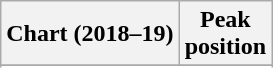<table class="wikitable sortable plainrowheaders" style="text-align:center">
<tr>
<th scope="col">Chart (2018–19)</th>
<th scope="col">Peak<br> position</th>
</tr>
<tr>
</tr>
<tr>
</tr>
<tr>
</tr>
<tr>
</tr>
<tr>
</tr>
<tr>
</tr>
<tr>
</tr>
<tr>
</tr>
<tr>
</tr>
<tr>
</tr>
<tr>
</tr>
<tr>
</tr>
</table>
